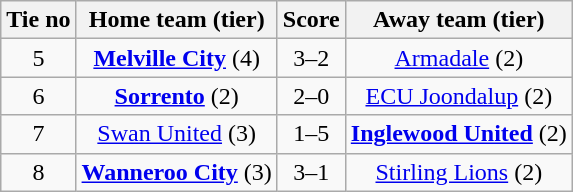<table class="wikitable" style="text-align:center">
<tr>
<th>Tie no</th>
<th>Home team (tier)</th>
<th>Score</th>
<th>Away team (tier)</th>
</tr>
<tr>
<td>5</td>
<td><strong><a href='#'>Melville City</a></strong> (4)</td>
<td>3–2</td>
<td><a href='#'>Armadale</a> (2)</td>
</tr>
<tr>
<td>6</td>
<td><strong><a href='#'>Sorrento</a></strong> (2)</td>
<td>2–0</td>
<td><a href='#'>ECU Joondalup</a> (2)</td>
</tr>
<tr>
<td>7</td>
<td><a href='#'>Swan United</a> (3)</td>
<td>1–5</td>
<td><strong><a href='#'>Inglewood United</a></strong> (2)</td>
</tr>
<tr>
<td>8</td>
<td><strong><a href='#'>Wanneroo City</a></strong> (3)</td>
<td>3–1</td>
<td><a href='#'>Stirling Lions</a> (2)</td>
</tr>
</table>
